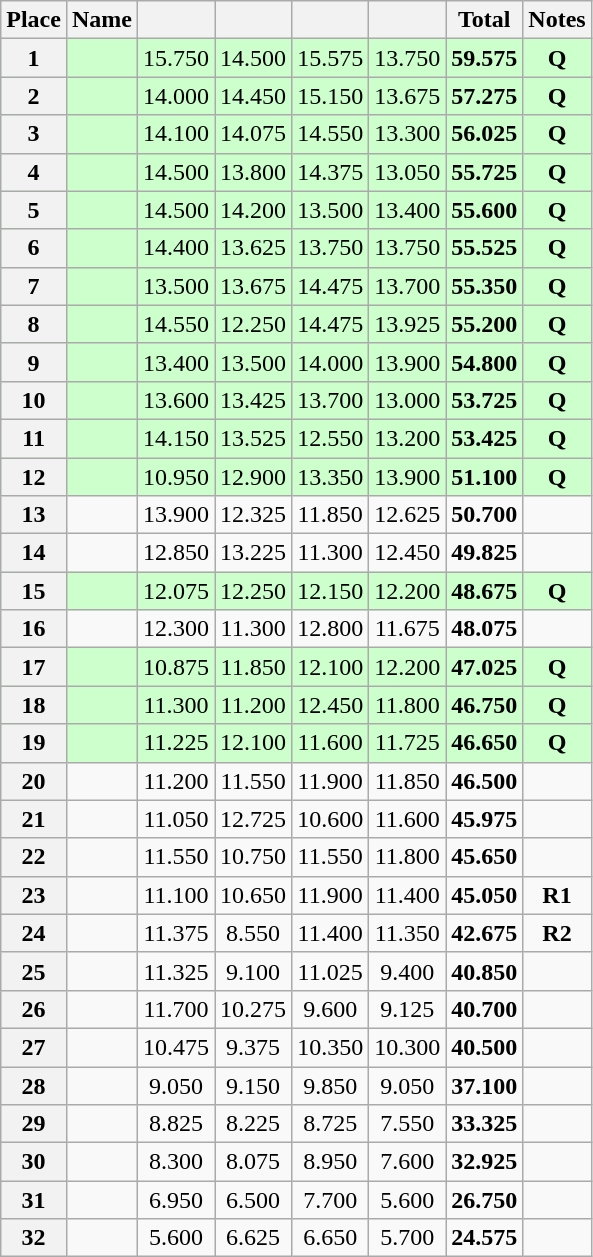<table class="wikitable sortable" style="text-align:center">
<tr>
<th scope=col>Place</th>
<th scope=col>Name</th>
<th scope=col></th>
<th scope=col></th>
<th scope=col></th>
<th scope=col></th>
<th scope=col>Total</th>
<th>Notes</th>
</tr>
<tr bgcolor=#ccffcc>
<th scope=row>1</th>
<td align=left></td>
<td>15.750</td>
<td>14.500</td>
<td>15.575</td>
<td>13.750</td>
<td><strong>59.575</strong></td>
<td><strong>Q</strong></td>
</tr>
<tr bgcolor=#ccffcc>
<th scope=row>2</th>
<td align=left></td>
<td>14.000</td>
<td>14.450</td>
<td>15.150</td>
<td>13.675</td>
<td><strong>57.275</strong></td>
<td><strong>Q</strong></td>
</tr>
<tr bgcolor=#ccffcc>
<th scope=row>3</th>
<td align=left></td>
<td>14.100</td>
<td>14.075</td>
<td>14.550</td>
<td>13.300</td>
<td><strong>56.025</strong></td>
<td><strong>Q</strong></td>
</tr>
<tr bgcolor=#ccffcc>
<th scope=row>4</th>
<td align=left></td>
<td>14.500</td>
<td>13.800</td>
<td>14.375</td>
<td>13.050</td>
<td><strong>55.725</strong></td>
<td><strong>Q</strong></td>
</tr>
<tr bgcolor=#ccffcc>
<th scope=row>5</th>
<td align=left></td>
<td>14.500</td>
<td>14.200</td>
<td>13.500</td>
<td>13.400</td>
<td><strong>55.600</strong></td>
<td><strong>Q</strong></td>
</tr>
<tr bgcolor=#ccffcc>
<th scope=row>6</th>
<td align=left></td>
<td>14.400</td>
<td>13.625</td>
<td>13.750</td>
<td>13.750</td>
<td><strong>55.525</strong></td>
<td><strong>Q</strong></td>
</tr>
<tr bgcolor=#ccffcc>
<th scope=row>7</th>
<td align=left></td>
<td>13.500</td>
<td>13.675</td>
<td>14.475</td>
<td>13.700</td>
<td><strong>55.350</strong></td>
<td><strong>Q</strong></td>
</tr>
<tr bgcolor=#ccffcc>
<th scope=row>8</th>
<td align=left></td>
<td>14.550</td>
<td>12.250</td>
<td>14.475</td>
<td>13.925</td>
<td><strong>55.200</strong></td>
<td><strong>Q</strong></td>
</tr>
<tr bgcolor=#ccffcc>
<th scope=row>9</th>
<td align=left></td>
<td>13.400</td>
<td>13.500</td>
<td>14.000</td>
<td>13.900</td>
<td><strong>54.800</strong></td>
<td><strong>Q</strong></td>
</tr>
<tr bgcolor=#ccffcc>
<th scope=row>10</th>
<td align=left></td>
<td>13.600</td>
<td>13.425</td>
<td>13.700</td>
<td>13.000</td>
<td><strong>53.725</strong></td>
<td><strong>Q</strong></td>
</tr>
<tr bgcolor=#ccffcc>
<th scope=row>11</th>
<td align=left></td>
<td>14.150</td>
<td>13.525</td>
<td>12.550</td>
<td>13.200</td>
<td><strong>53.425</strong></td>
<td><strong>Q</strong></td>
</tr>
<tr bgcolor=#ccffcc>
<th scope=row>12</th>
<td align=left></td>
<td>10.950</td>
<td>12.900</td>
<td>13.350</td>
<td>13.900</td>
<td><strong>51.100</strong></td>
<td><strong>Q</strong></td>
</tr>
<tr>
<th scope=row>13</th>
<td align=left></td>
<td>13.900</td>
<td>12.325</td>
<td>11.850</td>
<td>12.625</td>
<td><strong>50.700</strong></td>
<td></td>
</tr>
<tr>
<th scope=row>14</th>
<td align=left></td>
<td>12.850</td>
<td>13.225</td>
<td>11.300</td>
<td>12.450</td>
<td><strong>49.825</strong></td>
<td></td>
</tr>
<tr bgcolor=#ccffcc>
<th scope=row>15</th>
<td align=left></td>
<td>12.075</td>
<td>12.250</td>
<td>12.150</td>
<td>12.200</td>
<td><strong>48.675</strong></td>
<td><strong>Q</strong></td>
</tr>
<tr>
<th scope=row>16</th>
<td align=left></td>
<td>12.300</td>
<td>11.300</td>
<td>12.800</td>
<td>11.675</td>
<td><strong>48.075</strong></td>
<td></td>
</tr>
<tr bgcolor=#ccffcc>
<th scope=row>17</th>
<td align=left></td>
<td>10.875</td>
<td>11.850</td>
<td>12.100</td>
<td>12.200</td>
<td><strong>47.025</strong></td>
<td><strong>Q</strong></td>
</tr>
<tr bgcolor=#ccffcc>
<th scope=row>18</th>
<td align=left></td>
<td>11.300</td>
<td>11.200</td>
<td>12.450</td>
<td>11.800</td>
<td><strong>46.750</strong></td>
<td><strong>Q</strong></td>
</tr>
<tr bgcolor=#ccffcc>
<th scope=row>19</th>
<td align=left></td>
<td>11.225</td>
<td>12.100</td>
<td>11.600</td>
<td>11.725</td>
<td><strong>46.650</strong></td>
<td><strong>Q</strong></td>
</tr>
<tr>
<th scope=row>20</th>
<td align=left></td>
<td>11.200</td>
<td>11.550</td>
<td>11.900</td>
<td>11.850</td>
<td><strong>46.500</strong></td>
<td></td>
</tr>
<tr>
<th scope=row>21</th>
<td align=left></td>
<td>11.050</td>
<td>12.725</td>
<td>10.600</td>
<td>11.600</td>
<td><strong>45.975</strong></td>
<td></td>
</tr>
<tr>
<th scope=row>22</th>
<td align=left></td>
<td>11.550</td>
<td>10.750</td>
<td>11.550</td>
<td>11.800</td>
<td><strong>45.650</strong></td>
<td></td>
</tr>
<tr>
<th scope=row>23</th>
<td align=left></td>
<td>11.100</td>
<td>10.650</td>
<td>11.900</td>
<td>11.400</td>
<td><strong>45.050</strong></td>
<td><strong>R1</strong></td>
</tr>
<tr>
<th scope=row>24</th>
<td align=left></td>
<td>11.375</td>
<td>8.550</td>
<td>11.400</td>
<td>11.350</td>
<td><strong>42.675</strong></td>
<td><strong>R2</strong></td>
</tr>
<tr>
<th scope=row>25</th>
<td align=left></td>
<td>11.325</td>
<td>9.100</td>
<td>11.025</td>
<td>9.400</td>
<td><strong>40.850</strong></td>
<td></td>
</tr>
<tr>
<th scope=row>26</th>
<td align=left></td>
<td>11.700</td>
<td>10.275</td>
<td>9.600</td>
<td>9.125</td>
<td><strong>40.700</strong></td>
<td></td>
</tr>
<tr>
<th scope=row>27</th>
<td align=left></td>
<td>10.475</td>
<td>9.375</td>
<td>10.350</td>
<td>10.300</td>
<td><strong>40.500</strong></td>
<td></td>
</tr>
<tr>
<th scope=row>28</th>
<td align=left></td>
<td>9.050</td>
<td>9.150</td>
<td>9.850</td>
<td>9.050</td>
<td><strong>37.100</strong></td>
<td></td>
</tr>
<tr>
<th scope=row>29</th>
<td align=left></td>
<td>8.825</td>
<td>8.225</td>
<td>8.725</td>
<td>7.550</td>
<td><strong>33.325</strong></td>
<td></td>
</tr>
<tr>
<th scope=row>30</th>
<td align=left></td>
<td>8.300</td>
<td>8.075</td>
<td>8.950</td>
<td>7.600</td>
<td><strong>32.925</strong></td>
<td></td>
</tr>
<tr>
<th scope=row>31</th>
<td align=left></td>
<td>6.950</td>
<td>6.500</td>
<td>7.700</td>
<td>5.600</td>
<td><strong>26.750</strong></td>
<td></td>
</tr>
<tr>
<th scope=row>32</th>
<td align=left></td>
<td>5.600</td>
<td>6.625</td>
<td>6.650</td>
<td>5.700</td>
<td><strong>24.575</strong></td>
<td></td>
</tr>
</table>
